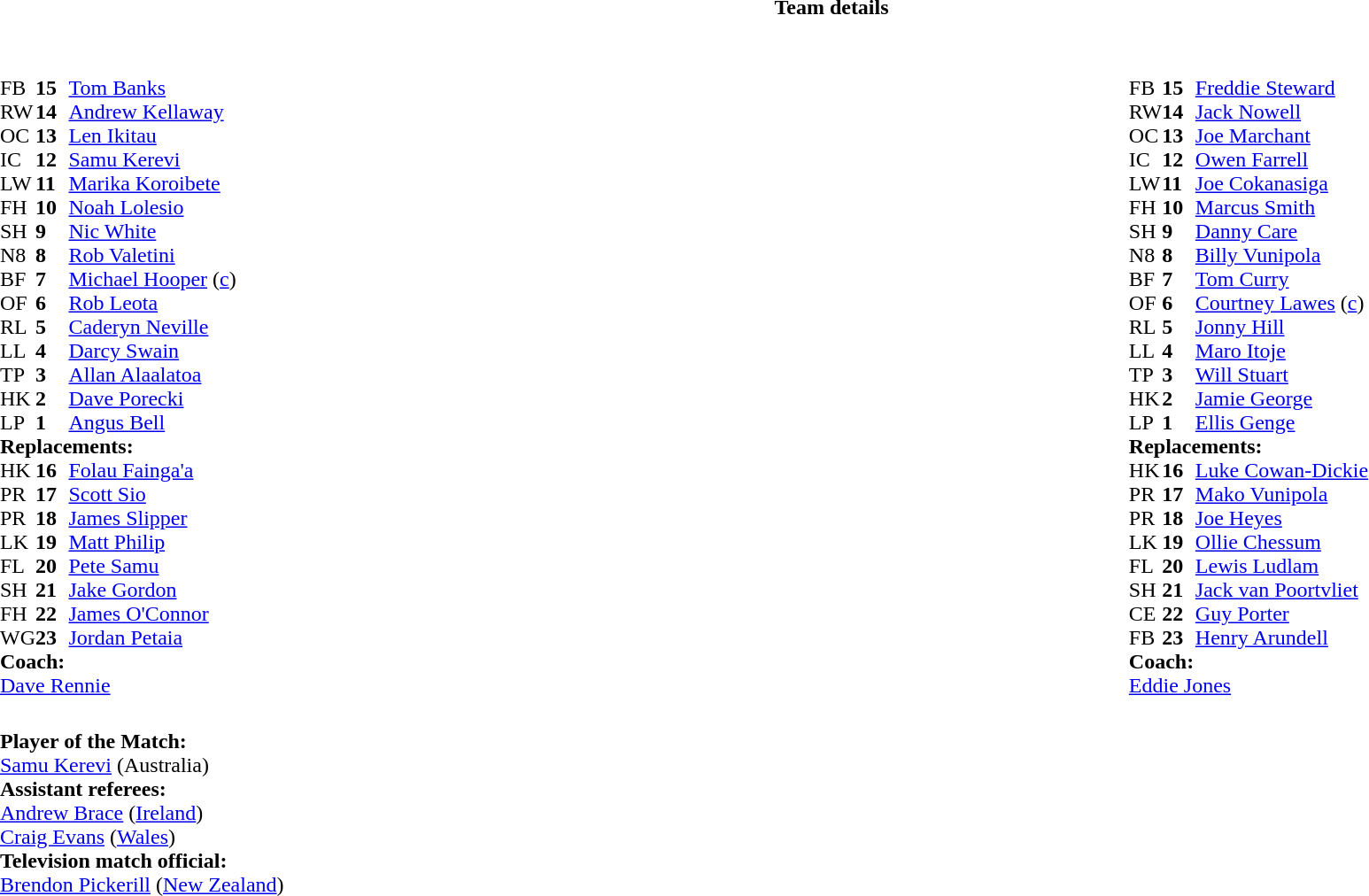<table border="0" style="width:100%;">
<tr>
<th>Team details</th>
</tr>
<tr>
<td><br><table style="width:100%">
<tr>
<td style="vertical-align:top;width:50%"><br><table cellspacing="0" cellpadding="0">
<tr>
<th width="25"></th>
<th width="25"></th>
</tr>
<tr>
<td>FB</td>
<td><strong>15</strong></td>
<td><a href='#'>Tom Banks</a></td>
<td></td>
<td></td>
</tr>
<tr>
<td>RW</td>
<td><strong>14</strong></td>
<td><a href='#'>Andrew Kellaway</a></td>
</tr>
<tr>
<td>OC</td>
<td><strong>13</strong></td>
<td><a href='#'>Len Ikitau</a></td>
</tr>
<tr>
<td>IC</td>
<td><strong>12</strong></td>
<td><a href='#'>Samu Kerevi</a></td>
</tr>
<tr>
<td>LW</td>
<td><strong>11</strong></td>
<td><a href='#'>Marika Koroibete</a></td>
<td></td>
<td></td>
</tr>
<tr>
<td>FH</td>
<td><strong>10</strong></td>
<td><a href='#'>Noah Lolesio</a></td>
<td></td>
</tr>
<tr>
<td>SH</td>
<td><strong>9</strong></td>
<td><a href='#'>Nic White</a></td>
<td></td>
<td></td>
</tr>
<tr>
<td>N8</td>
<td><strong>8</strong></td>
<td><a href='#'>Rob Valetini</a></td>
<td></td>
<td></td>
</tr>
<tr>
<td>BF</td>
<td><strong>7</strong></td>
<td><a href='#'>Michael Hooper</a> (<a href='#'>c</a>)</td>
</tr>
<tr>
<td>OF</td>
<td><strong>6</strong></td>
<td><a href='#'>Rob Leota</a></td>
<td></td>
<td></td>
</tr>
<tr>
<td>RL</td>
<td><strong>5</strong></td>
<td><a href='#'>Caderyn Neville</a></td>
</tr>
<tr>
<td>LL</td>
<td><strong>4</strong></td>
<td><a href='#'>Darcy Swain</a></td>
<td></td>
</tr>
<tr>
<td>TP</td>
<td><strong>3</strong></td>
<td><a href='#'>Allan Alaalatoa</a></td>
<td></td>
<td></td>
</tr>
<tr>
<td>HK</td>
<td><strong>2</strong></td>
<td><a href='#'>Dave Porecki</a></td>
<td></td>
<td></td>
</tr>
<tr>
<td>LP</td>
<td><strong>1</strong></td>
<td><a href='#'>Angus Bell</a></td>
<td></td>
<td></td>
</tr>
<tr>
<td colspan="3"><strong>Replacements:</strong></td>
</tr>
<tr>
<td>HK</td>
<td><strong>16</strong></td>
<td><a href='#'>Folau Fainga'a</a></td>
<td></td>
<td></td>
</tr>
<tr>
<td>PR</td>
<td><strong>17</strong></td>
<td><a href='#'>Scott Sio</a></td>
<td></td>
<td></td>
</tr>
<tr>
<td>PR</td>
<td><strong>18</strong></td>
<td><a href='#'>James Slipper</a></td>
<td></td>
<td></td>
</tr>
<tr>
<td>LK</td>
<td><strong>19</strong></td>
<td><a href='#'>Matt Philip</a></td>
<td></td>
<td></td>
</tr>
<tr>
<td>FL</td>
<td><strong>20</strong></td>
<td><a href='#'>Pete Samu</a></td>
<td></td>
<td></td>
</tr>
<tr>
<td>SH</td>
<td><strong>21</strong></td>
<td><a href='#'>Jake Gordon</a></td>
<td></td>
<td></td>
</tr>
<tr>
<td>FH</td>
<td><strong>22</strong></td>
<td><a href='#'>James O'Connor</a></td>
<td></td>
<td></td>
</tr>
<tr>
<td>WG</td>
<td><strong>23</strong></td>
<td><a href='#'>Jordan Petaia</a></td>
<td></td>
<td></td>
</tr>
<tr>
<td colspan="3"><strong>Coach:</strong></td>
</tr>
<tr>
<td colspan="3"> <a href='#'>Dave Rennie</a></td>
</tr>
</table>
</td>
<td style="vertical-align:top;width:50%"><br><table cellspacing="0" cellpadding="0" style="margin:auto">
<tr>
<th width="25"></th>
<th width="25"></th>
</tr>
<tr>
<td>FB</td>
<td><strong>15</strong></td>
<td><a href='#'>Freddie Steward</a></td>
</tr>
<tr>
<td>RW</td>
<td><strong>14</strong></td>
<td><a href='#'>Jack Nowell</a></td>
</tr>
<tr>
<td>OC</td>
<td><strong>13</strong></td>
<td><a href='#'>Joe Marchant</a></td>
</tr>
<tr>
<td>IC</td>
<td><strong>12</strong></td>
<td><a href='#'>Owen Farrell</a></td>
</tr>
<tr>
<td>LW</td>
<td><strong>11</strong></td>
<td><a href='#'>Joe Cokanasiga</a></td>
<td></td>
<td></td>
</tr>
<tr>
<td>FH</td>
<td><strong>10</strong></td>
<td><a href='#'>Marcus Smith</a></td>
</tr>
<tr>
<td>SH</td>
<td><strong>9</strong></td>
<td><a href='#'>Danny Care</a></td>
<td></td>
<td></td>
</tr>
<tr>
<td>N8</td>
<td><strong>8</strong></td>
<td><a href='#'>Billy Vunipola</a></td>
<td></td>
</tr>
<tr>
<td>BF</td>
<td><strong>7</strong></td>
<td><a href='#'>Tom Curry</a></td>
<td></td>
<td></td>
</tr>
<tr>
<td>OF</td>
<td><strong>6</strong></td>
<td><a href='#'>Courtney Lawes</a> (<a href='#'>c</a>)</td>
</tr>
<tr>
<td>RL</td>
<td><strong>5</strong></td>
<td><a href='#'>Jonny Hill</a></td>
<td></td>
<td></td>
</tr>
<tr>
<td>LL</td>
<td><strong>4</strong></td>
<td><a href='#'>Maro Itoje</a></td>
</tr>
<tr>
<td>TP</td>
<td><strong>3</strong></td>
<td><a href='#'>Will Stuart</a></td>
<td></td>
<td></td>
</tr>
<tr>
<td>HK</td>
<td><strong>2</strong></td>
<td><a href='#'>Jamie George</a></td>
<td></td>
<td></td>
</tr>
<tr>
<td>LP</td>
<td><strong>1</strong></td>
<td><a href='#'>Ellis Genge</a></td>
<td></td>
<td></td>
</tr>
<tr>
<td colspan="3"><strong>Replacements:</strong></td>
</tr>
<tr>
<td>HK</td>
<td><strong>16</strong></td>
<td><a href='#'>Luke Cowan-Dickie</a></td>
<td></td>
<td></td>
</tr>
<tr>
<td>PR</td>
<td><strong>17</strong></td>
<td><a href='#'>Mako Vunipola</a></td>
<td></td>
<td></td>
</tr>
<tr>
<td>PR</td>
<td><strong>18</strong></td>
<td><a href='#'>Joe Heyes</a></td>
<td></td>
<td></td>
</tr>
<tr>
<td>LK</td>
<td><strong>19</strong></td>
<td><a href='#'>Ollie Chessum</a></td>
<td></td>
<td></td>
</tr>
<tr>
<td>FL</td>
<td><strong>20</strong></td>
<td><a href='#'>Lewis Ludlam</a></td>
<td></td>
<td></td>
</tr>
<tr>
<td>SH</td>
<td><strong>21</strong></td>
<td><a href='#'>Jack van Poortvliet</a></td>
<td></td>
<td></td>
</tr>
<tr>
<td>CE</td>
<td><strong>22</strong></td>
<td><a href='#'>Guy Porter</a></td>
</tr>
<tr>
<td>FB</td>
<td><strong>23</strong></td>
<td><a href='#'>Henry Arundell</a></td>
<td></td>
<td></td>
</tr>
<tr>
<td colspan="3"><strong>Coach:</strong></td>
</tr>
<tr>
<td colspan="3"> <a href='#'>Eddie Jones</a></td>
</tr>
</table>
</td>
</tr>
</table>
<table style="width:100%">
<tr>
<td><br><strong>Player of the Match:</strong>
<br><a href='#'>Samu Kerevi</a> (Australia)<br><strong>Assistant referees:</strong>
<br><a href='#'>Andrew Brace</a> (<a href='#'>Ireland</a>)
<br><a href='#'>Craig Evans</a> (<a href='#'>Wales</a>)
<br><strong>Television match official:</strong>
<br><a href='#'>Brendon Pickerill</a> (<a href='#'>New Zealand</a>)</td>
</tr>
</table>
</td>
</tr>
</table>
